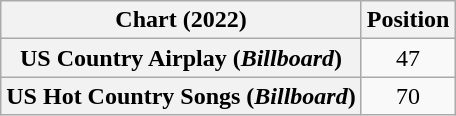<table class="wikitable sortable plainrowheaders" style="text-align:center">
<tr>
<th scope="col">Chart (2022)</th>
<th scope="col">Position</th>
</tr>
<tr>
<th scope="row">US Country Airplay (<em>Billboard</em>)</th>
<td>47</td>
</tr>
<tr>
<th scope="row">US Hot Country Songs (<em>Billboard</em>)</th>
<td>70</td>
</tr>
</table>
